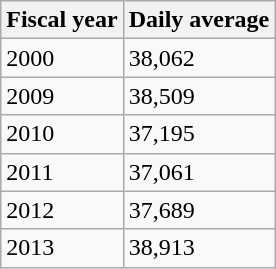<table class="wikitable">
<tr>
<th>Fiscal year</th>
<th>Daily average</th>
</tr>
<tr>
<td>2000</td>
<td>38,062</td>
</tr>
<tr>
<td>2009</td>
<td>38,509</td>
</tr>
<tr>
<td>2010</td>
<td>37,195</td>
</tr>
<tr>
<td>2011</td>
<td>37,061</td>
</tr>
<tr>
<td>2012</td>
<td>37,689</td>
</tr>
<tr>
<td>2013</td>
<td>38,913</td>
</tr>
</table>
